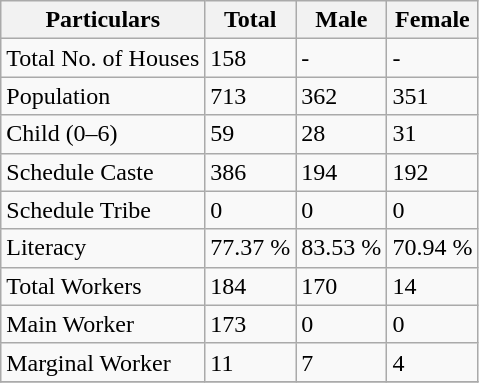<table class="wikitable sortable">
<tr>
<th>Particulars</th>
<th>Total</th>
<th>Male</th>
<th>Female</th>
</tr>
<tr>
<td>Total No. of Houses</td>
<td>158</td>
<td>-</td>
<td>-</td>
</tr>
<tr>
<td>Population</td>
<td>713</td>
<td>362</td>
<td>351</td>
</tr>
<tr>
<td>Child (0–6)</td>
<td>59</td>
<td>28</td>
<td>31</td>
</tr>
<tr>
<td>Schedule Caste</td>
<td>386</td>
<td>194</td>
<td>192</td>
</tr>
<tr>
<td>Schedule Tribe</td>
<td>0</td>
<td>0</td>
<td>0</td>
</tr>
<tr>
<td>Literacy</td>
<td>77.37 %</td>
<td>83.53 %</td>
<td>70.94 %</td>
</tr>
<tr>
<td>Total Workers</td>
<td>184</td>
<td>170</td>
<td>14</td>
</tr>
<tr>
<td>Main Worker</td>
<td>173</td>
<td>0</td>
<td>0</td>
</tr>
<tr>
<td>Marginal Worker</td>
<td>11</td>
<td>7</td>
<td>4</td>
</tr>
<tr>
</tr>
</table>
